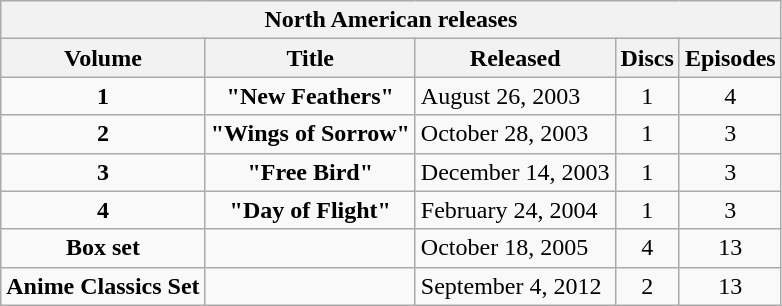<table class="wikitable">
<tr>
<th colspan="5"><strong>North American releases</strong></th>
</tr>
<tr>
<th><strong>Volume</strong></th>
<th><strong>Title</strong></th>
<th><strong>Released</strong></th>
<th><strong>Discs</strong></th>
<th><strong>Episodes</strong></th>
</tr>
<tr>
<td align=center><strong>1</strong></td>
<td align=center><strong>"New Feathers"</strong></td>
<td>August 26, 2003</td>
<td align=center>1</td>
<td align=center>4</td>
</tr>
<tr>
<td align=center><strong>2</strong></td>
<td align=center><strong>"Wings of Sorrow"</strong></td>
<td>October 28, 2003</td>
<td align=center>1</td>
<td align=center>3</td>
</tr>
<tr>
<td align=center><strong>3</strong></td>
<td align=center><strong>"Free Bird"</strong></td>
<td>December 14, 2003</td>
<td align=center>1</td>
<td align=center>3</td>
</tr>
<tr>
<td align=center><strong>4</strong></td>
<td align=center><strong>"Day of Flight"</strong></td>
<td>February 24, 2004</td>
<td align=center>1</td>
<td align=center>3</td>
</tr>
<tr>
<td align=center><strong>Box set</strong></td>
<td></td>
<td>October 18, 2005</td>
<td align=center>4</td>
<td align=center>13</td>
</tr>
<tr>
<td align=center><strong>Anime Classics Set</strong></td>
<td></td>
<td>September 4, 2012</td>
<td align=center>2</td>
<td align=center>13</td>
</tr>
</table>
